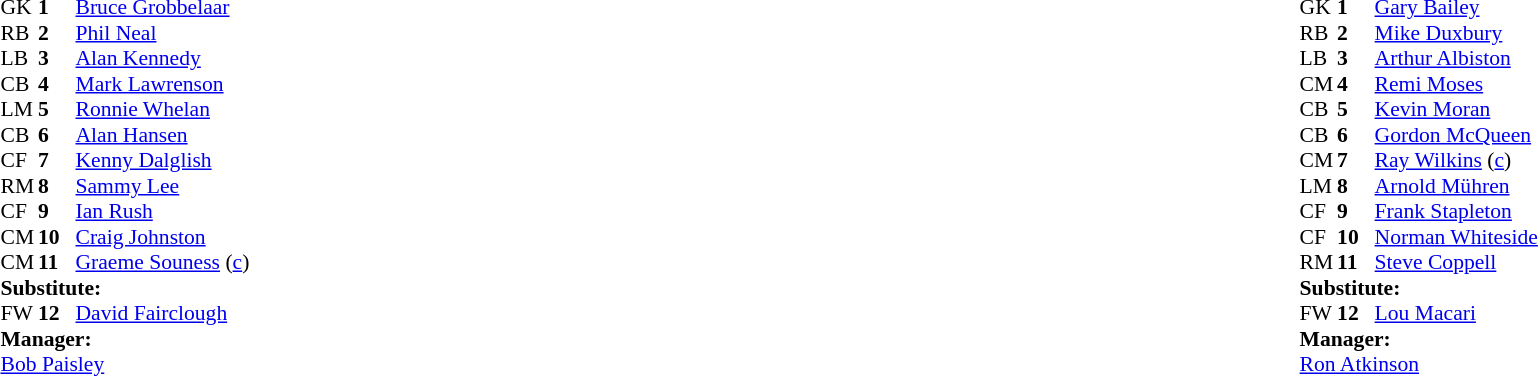<table width="100%">
<tr>
<td valign="top" width="50%"><br><table style="font-size: 90%" cellspacing="0" cellpadding="0">
<tr>
<td colspan="4"></td>
</tr>
<tr>
<th width="25"></th>
<th width="25"></th>
</tr>
<tr>
<td>GK</td>
<td><strong>1</strong></td>
<td> <a href='#'>Bruce Grobbelaar</a></td>
</tr>
<tr>
<td>RB</td>
<td><strong>2</strong></td>
<td> <a href='#'>Phil Neal</a></td>
</tr>
<tr>
<td>LB</td>
<td><strong>3</strong></td>
<td> <a href='#'>Alan Kennedy</a></td>
</tr>
<tr>
<td>CB</td>
<td><strong>4</strong></td>
<td> <a href='#'>Mark Lawrenson</a></td>
</tr>
<tr>
<td>LM</td>
<td><strong>5</strong></td>
<td> <a href='#'>Ronnie Whelan</a></td>
</tr>
<tr>
<td>CB</td>
<td><strong>6</strong></td>
<td> <a href='#'>Alan Hansen</a></td>
</tr>
<tr>
<td>CF</td>
<td><strong>7</strong></td>
<td> <a href='#'>Kenny Dalglish</a></td>
</tr>
<tr>
<td>RM</td>
<td><strong>8</strong></td>
<td> <a href='#'>Sammy Lee</a></td>
</tr>
<tr>
<td>CF</td>
<td><strong>9</strong></td>
<td> <a href='#'>Ian Rush</a></td>
</tr>
<tr>
<td>CM</td>
<td><strong>10</strong></td>
<td> <a href='#'>Craig Johnston</a></td>
<td></td>
<td></td>
</tr>
<tr>
<td>CM</td>
<td><strong>11</strong></td>
<td> <a href='#'>Graeme Souness</a> (<a href='#'>c</a>)</td>
</tr>
<tr>
<td colspan=4><strong>Substitute:</strong></td>
</tr>
<tr>
<td>FW</td>
<td><strong>12</strong></td>
<td> <a href='#'>David Fairclough</a></td>
<td></td>
<td></td>
</tr>
<tr>
<td colspan=4><strong>Manager:</strong></td>
</tr>
<tr>
<td colspan="4"> <a href='#'>Bob Paisley</a></td>
</tr>
</table>
</td>
<td valign="top"></td>
<td valign="top" width="50%"><br><table style="font-size: 90%" cellspacing="0" cellpadding="0" align="center">
<tr>
<td colspan="4"></td>
</tr>
<tr>
<th width="25"></th>
<th width="25"></th>
</tr>
<tr>
<td>GK</td>
<td><strong>1</strong></td>
<td> <a href='#'>Gary Bailey</a></td>
</tr>
<tr>
<td>RB</td>
<td><strong>2</strong></td>
<td> <a href='#'>Mike Duxbury</a></td>
</tr>
<tr>
<td>LB</td>
<td><strong>3</strong></td>
<td> <a href='#'>Arthur Albiston</a></td>
</tr>
<tr>
<td>CM</td>
<td><strong>4</strong></td>
<td> <a href='#'>Remi Moses</a></td>
</tr>
<tr>
<td>CB</td>
<td><strong>5</strong></td>
<td> <a href='#'>Kevin Moran</a></td>
<td></td>
<td></td>
</tr>
<tr>
<td>CB</td>
<td><strong>6</strong></td>
<td> <a href='#'>Gordon McQueen</a></td>
</tr>
<tr>
<td>CM</td>
<td><strong>7</strong></td>
<td> <a href='#'>Ray Wilkins</a> (<a href='#'>c</a>)</td>
</tr>
<tr>
<td>LM</td>
<td><strong>8</strong></td>
<td> <a href='#'>Arnold Mühren</a></td>
</tr>
<tr>
<td>CF</td>
<td><strong>9</strong></td>
<td> <a href='#'>Frank Stapleton</a></td>
</tr>
<tr>
<td>CF</td>
<td><strong>10</strong></td>
<td> <a href='#'>Norman Whiteside</a></td>
</tr>
<tr>
<td>RM</td>
<td><strong>11</strong></td>
<td> <a href='#'>Steve Coppell</a></td>
</tr>
<tr>
<td colspan=4><strong>Substitute:</strong></td>
</tr>
<tr>
<td>FW</td>
<td><strong>12</strong></td>
<td> <a href='#'>Lou Macari</a></td>
<td></td>
<td></td>
</tr>
<tr>
<td colspan=4><strong>Manager:</strong></td>
</tr>
<tr>
<td colspan="4"> <a href='#'>Ron Atkinson</a></td>
</tr>
</table>
</td>
</tr>
</table>
